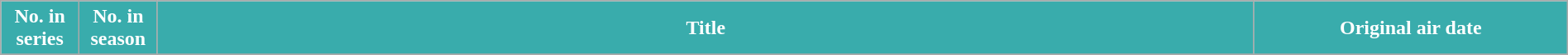<table class="wikitable plainrowheaders"  style="width:100%; margin-right:0;">
<tr>
<th style="width:5%; background:#39acac; color:white;">No. in<br>series </th>
<th !  style="width:5%; background:#39acac; color:white;">No. in<br>season </th>
<th !  style="width:70%; background:#39acac; color:white;">Title</th>
<th !  style="width:20%; background:#39acac; color:white;">Original air date</th>
</tr>
<tr>
</tr>
</table>
